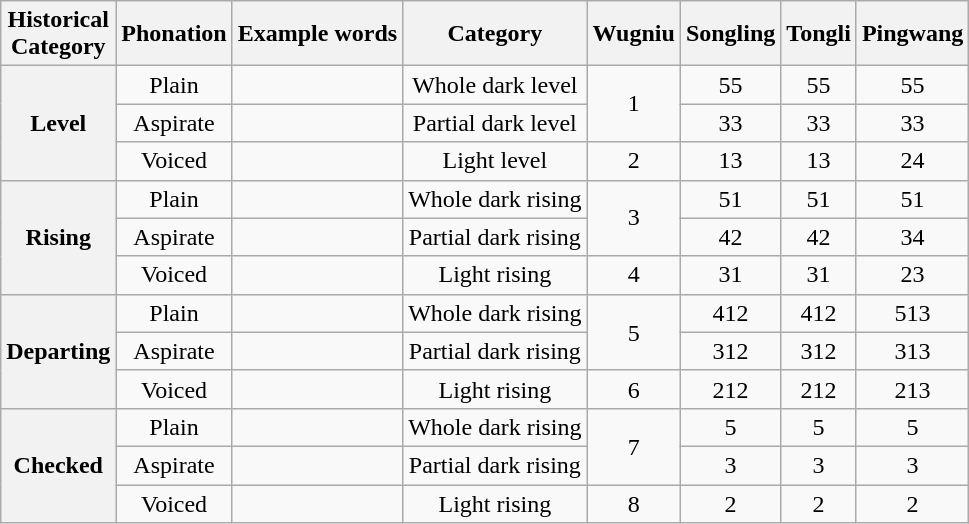<table class="wikitable" style="text-align:center;">
<tr>
<th>Historical<br>Category</th>
<th>Phonation</th>
<th>Example words</th>
<th>Category</th>
<th>Wugniu</th>
<th>Songling</th>
<th>Tongli</th>
<th>Pingwang</th>
</tr>
<tr>
<th rowspan=3>Level</th>
<td>Plain</td>
<td></td>
<td>Whole dark level<br></td>
<td rowspan=2>1</td>
<td>55</td>
<td>55</td>
<td>55</td>
</tr>
<tr>
<td>Aspirate</td>
<td></td>
<td>Partial dark level<br></td>
<td>33</td>
<td>33</td>
<td>33</td>
</tr>
<tr>
<td>Voiced</td>
<td></td>
<td>Light level<br></td>
<td>2</td>
<td>13</td>
<td>13</td>
<td>24</td>
</tr>
<tr>
<th rowspan=3>Rising</th>
<td>Plain</td>
<td></td>
<td>Whole dark rising<br></td>
<td rowspan=2>3</td>
<td>51</td>
<td>51</td>
<td>51</td>
</tr>
<tr>
<td>Aspirate</td>
<td></td>
<td>Partial dark rising<br></td>
<td>42</td>
<td>42</td>
<td>34</td>
</tr>
<tr>
<td>Voiced</td>
<td></td>
<td>Light rising<br></td>
<td>4</td>
<td>31</td>
<td>31</td>
<td>23</td>
</tr>
<tr>
<th rowspan=3>Departing</th>
<td>Plain</td>
<td></td>
<td>Whole dark rising<br></td>
<td rowspan=2>5</td>
<td>412</td>
<td>412</td>
<td>513</td>
</tr>
<tr>
<td>Aspirate</td>
<td></td>
<td>Partial dark rising<br></td>
<td>312</td>
<td>312</td>
<td>313</td>
</tr>
<tr>
<td>Voiced</td>
<td></td>
<td>Light rising<br></td>
<td>6</td>
<td>212</td>
<td>212</td>
<td>213</td>
</tr>
<tr>
<th rowspan=3>Checked</th>
<td>Plain</td>
<td></td>
<td>Whole dark rising<br></td>
<td rowspan=2>7</td>
<td>5</td>
<td>5</td>
<td>5</td>
</tr>
<tr>
<td>Aspirate</td>
<td></td>
<td>Partial dark rising<br></td>
<td>3</td>
<td>3</td>
<td>3</td>
</tr>
<tr>
<td>Voiced</td>
<td></td>
<td>Light rising<br></td>
<td>8</td>
<td>2</td>
<td>2</td>
<td>2</td>
</tr>
</table>
